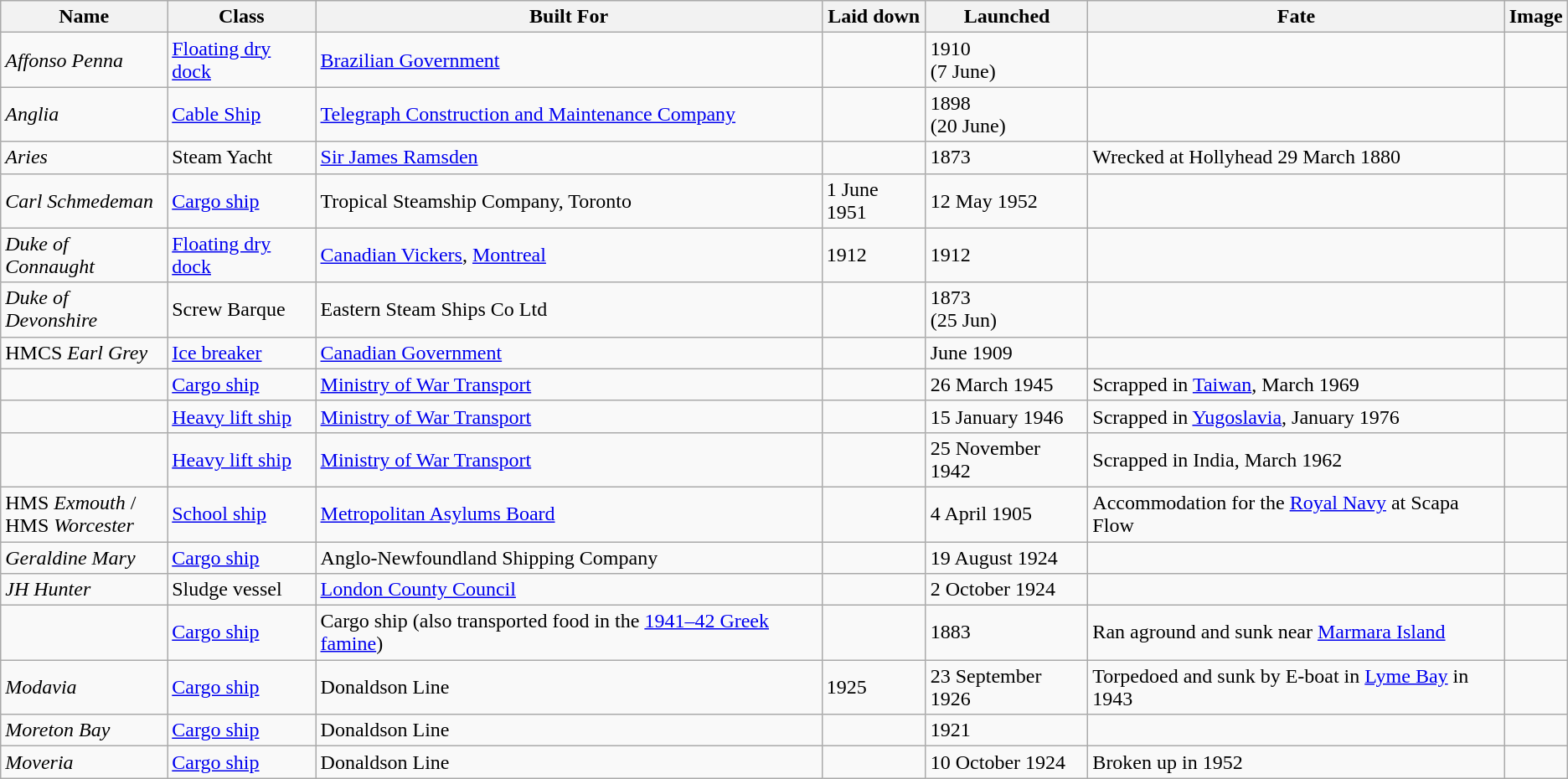<table class="wikitable sortable">
<tr>
<th>Name</th>
<th>Class</th>
<th>Built For</th>
<th>Laid down</th>
<th>Launched</th>
<th>Fate</th>
<th class="unsortable">Image</th>
</tr>
<tr>
<td><em>Affonso Penna</em></td>
<td><a href='#'>Floating dry dock</a></td>
<td> <a href='#'>Brazilian Government</a></td>
<td></td>
<td>1910<br>(7 June)</td>
<td></td>
<td></td>
</tr>
<tr>
<td><em>Anglia</em></td>
<td><a href='#'>Cable Ship</a></td>
<td> <a href='#'>Telegraph Construction and Maintenance Company</a></td>
<td></td>
<td>1898<br>(20 June)</td>
<td></td>
<td></td>
</tr>
<tr>
<td><em>Aries</em></td>
<td>Steam Yacht</td>
<td><a href='#'>Sir James Ramsden</a></td>
<td></td>
<td>1873</td>
<td>Wrecked at Hollyhead 29 March 1880</td>
<td></td>
</tr>
<tr>
<td><em>Carl Schmedeman</em></td>
<td><a href='#'>Cargo ship</a></td>
<td> Tropical Steamship Company, Toronto</td>
<td>1 June 1951</td>
<td>12 May 1952</td>
<td></td>
<td></td>
</tr>
<tr>
<td><em>Duke of Connaught</em></td>
<td><a href='#'>Floating dry dock</a></td>
<td> <a href='#'>Canadian Vickers</a>, <a href='#'>Montreal</a></td>
<td>1912</td>
<td>1912</td>
<td></td>
<td></td>
</tr>
<tr>
<td><em>Duke of Devonshire</em></td>
<td>Screw Barque</td>
<td>Eastern Steam Ships Co Ltd</td>
<td></td>
<td>1873<br>(25 Jun)</td>
<td></td>
</tr>
<tr>
<td>HMCS <em>Earl Grey</em></td>
<td><a href='#'>Ice breaker</a></td>
<td> <a href='#'>Canadian Government</a></td>
<td></td>
<td>June 1909</td>
<td></td>
<td></td>
</tr>
<tr>
<td></td>
<td><a href='#'>Cargo ship</a></td>
<td> <a href='#'>Ministry of War Transport</a></td>
<td></td>
<td>26 March 1945</td>
<td>Scrapped in <a href='#'>Taiwan</a>, March 1969</td>
<td></td>
</tr>
<tr>
<td></td>
<td><a href='#'>Heavy lift ship</a></td>
<td> <a href='#'>Ministry of War Transport</a></td>
<td></td>
<td>15 January 1946</td>
<td>Scrapped in <a href='#'>Yugoslavia</a>, January 1976</td>
<td></td>
</tr>
<tr>
<td></td>
<td><a href='#'>Heavy lift ship</a></td>
<td> <a href='#'>Ministry of War Transport</a></td>
<td></td>
<td>25 November 1942</td>
<td>Scrapped in India, March 1962</td>
<td></td>
</tr>
<tr>
<td>HMS <em>Exmouth</em> /<br>HMS <em>Worcester</em></td>
<td><a href='#'>School ship</a></td>
<td> <a href='#'>Metropolitan Asylums Board</a></td>
<td></td>
<td>4 April 1905</td>
<td>Accommodation for the <a href='#'>Royal Navy</a> at Scapa Flow</td>
<td></td>
</tr>
<tr>
<td><em>Geraldine Mary</em></td>
<td><a href='#'>Cargo ship</a></td>
<td>  Anglo-Newfoundland Shipping Company</td>
<td></td>
<td>19 August 1924</td>
<td></td>
<td></td>
</tr>
<tr>
<td><em>JH Hunter</em></td>
<td>Sludge vessel</td>
<td> <a href='#'>London County Council</a></td>
<td></td>
<td>2 October 1924</td>
<td></td>
<td></td>
</tr>
<tr>
<td></td>
<td><a href='#'>Cargo ship</a></td>
<td> Cargo ship (also transported food in the <a href='#'>1941–42 Greek famine</a>)</td>
<td></td>
<td>1883</td>
<td>Ran aground and sunk near <a href='#'>Marmara Island</a></td>
<td></td>
</tr>
<tr>
<td><em>Modavia</em></td>
<td><a href='#'>Cargo ship</a></td>
<td> Donaldson Line</td>
<td>1925</td>
<td>23 September 1926</td>
<td>Torpedoed and sunk by E-boat in <a href='#'>Lyme Bay</a> in 1943</td>
<td></td>
</tr>
<tr>
<td><em>Moreton Bay</em></td>
<td><a href='#'>Cargo ship</a></td>
<td> Donaldson Line</td>
<td></td>
<td>1921</td>
<td></td>
<td></td>
</tr>
<tr>
<td><em>Moveria</em></td>
<td><a href='#'>Cargo ship</a></td>
<td> Donaldson Line</td>
<td></td>
<td>10 October 1924</td>
<td>Broken up in 1952</td>
<td></td>
</tr>
</table>
